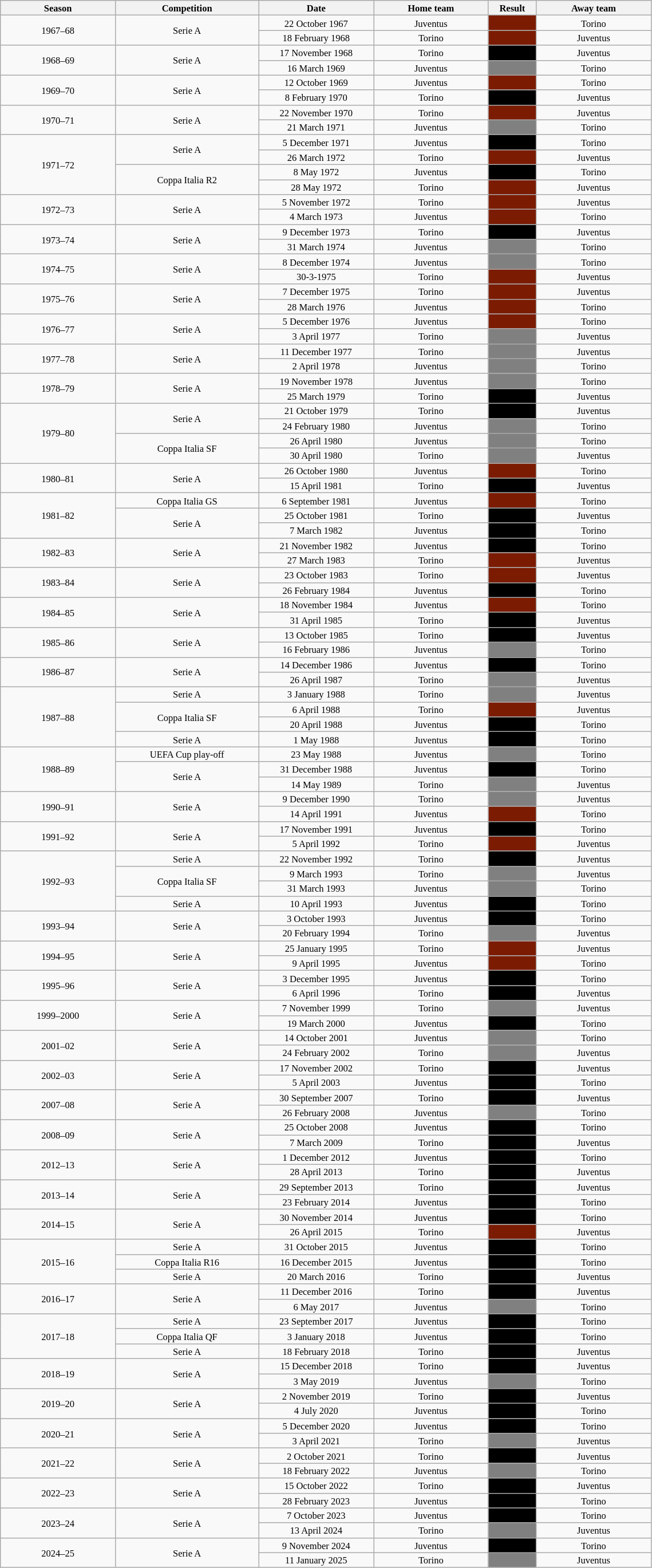<table class="wikitable" style="text-align: center; width=20%; font-size: 11px">
<tr>
<th rowspan=1 width=12%>Season</th>
<th rowspan=1 width=15%>Competition</th>
<th rowspan=1 width=12%>Date</th>
<th rowspan=1 width=12%>Home team</th>
<th rowspan=1 width=5%>Result</th>
<th rowspan=1 width=12%>Away team</th>
</tr>
<tr>
<td rowspan=2>1967–68</td>
<td rowspan=2>Serie A</td>
<td>22 October 1967</td>
<td>Juventus</td>
<td bgcolor=7B1B02></td>
<td>Torino</td>
</tr>
<tr>
<td>18 February 1968</td>
<td>Torino</td>
<td bgcolor=7B1B02></td>
<td>Juventus</td>
</tr>
<tr>
<td rowspan=2>1968–69</td>
<td rowspan=2>Serie A</td>
<td>17 November 1968</td>
<td>Torino</td>
<td bgcolor=000000></td>
<td>Juventus</td>
</tr>
<tr>
<td>16 March 1969</td>
<td>Juventus</td>
<td bgcolor=808080></td>
<td>Torino</td>
</tr>
<tr>
<td rowspan=2>1969–70</td>
<td rowspan=2>Serie A</td>
<td>12 October 1969</td>
<td>Juventus</td>
<td bgcolor=7B1B02></td>
<td>Torino</td>
</tr>
<tr>
<td>8 February 1970</td>
<td>Torino</td>
<td bgcolor=000000></td>
<td>Juventus</td>
</tr>
<tr>
<td rowspan=2>1970–71</td>
<td rowspan=2>Serie A</td>
<td>22 November 1970</td>
<td>Torino</td>
<td bgcolor=7B1B02></td>
<td>Juventus</td>
</tr>
<tr>
<td>21 March 1971</td>
<td>Juventus</td>
<td bgcolor=808080></td>
<td>Torino</td>
</tr>
<tr>
<td rowspan=4>1971–72</td>
<td rowspan=2>Serie A</td>
<td>5 December 1971</td>
<td>Juventus</td>
<td bgcolor=000000></td>
<td>Torino</td>
</tr>
<tr>
<td>26 March 1972</td>
<td>Torino</td>
<td bgcolor=7B1B02></td>
<td>Juventus</td>
</tr>
<tr>
<td rowspan=2>Coppa Italia R2</td>
<td>8 May 1972</td>
<td>Juventus</td>
<td bgcolor=000000></td>
<td>Torino</td>
</tr>
<tr>
<td>28 May 1972</td>
<td>Torino</td>
<td bgcolor=7B1B02></td>
<td>Juventus</td>
</tr>
<tr>
<td rowspan=2>1972–73</td>
<td rowspan=2>Serie A</td>
<td>5 November 1972</td>
<td>Torino</td>
<td bgcolor=7B1B02></td>
<td>Juventus</td>
</tr>
<tr>
<td>4 March 1973</td>
<td>Juventus</td>
<td bgcolor=7B1B02></td>
<td>Torino</td>
</tr>
<tr>
<td rowspan=2>1973–74</td>
<td rowspan=2>Serie A</td>
<td>9 December 1973</td>
<td>Torino</td>
<td bgcolor=000000></td>
<td>Juventus</td>
</tr>
<tr>
<td>31 March 1974</td>
<td>Juventus</td>
<td bgcolor=808080></td>
<td>Torino</td>
</tr>
<tr>
<td rowspan=2>1974–75</td>
<td rowspan=2>Serie A</td>
<td>8 December 1974</td>
<td>Juventus</td>
<td bgcolor=808080></td>
<td>Torino</td>
</tr>
<tr>
<td>30-3-1975</td>
<td>Torino</td>
<td bgcolor=7B1B02></td>
<td>Juventus</td>
</tr>
<tr>
<td rowspan=2>1975–76</td>
<td rowspan=2>Serie A</td>
<td>7 December 1975</td>
<td>Torino</td>
<td bgcolor=7B1B02></td>
<td>Juventus</td>
</tr>
<tr>
<td>28 March 1976</td>
<td>Juventus</td>
<td bgcolor=7B1B02></td>
<td>Torino</td>
</tr>
<tr>
<td rowspan=2>1976–77</td>
<td rowspan=2>Serie A</td>
<td>5 December 1976</td>
<td>Juventus</td>
<td bgcolor=7B1B02></td>
<td>Torino</td>
</tr>
<tr>
<td>3 April 1977</td>
<td>Torino</td>
<td bgcolor=808080></td>
<td>Juventus</td>
</tr>
<tr>
<td rowspan=2>1977–78</td>
<td rowspan=2>Serie A</td>
<td>11 December 1977</td>
<td>Torino</td>
<td bgcolor=808080></td>
<td>Juventus</td>
</tr>
<tr>
<td>2 April 1978</td>
<td>Juventus</td>
<td bgcolor=808080></td>
<td>Torino</td>
</tr>
<tr>
<td rowspan=2>1978–79</td>
<td rowspan=2>Serie A</td>
<td>19 November 1978</td>
<td>Juventus</td>
<td bgcolor=808080></td>
<td>Torino</td>
</tr>
<tr>
<td>25 March 1979</td>
<td>Torino</td>
<td bgcolor=000000></td>
<td>Juventus</td>
</tr>
<tr>
<td rowspan=4>1979–80</td>
<td rowspan=2>Serie A</td>
<td>21 October 1979</td>
<td>Torino</td>
<td bgcolor=000000></td>
<td>Juventus</td>
</tr>
<tr>
<td>24 February 1980</td>
<td>Juventus</td>
<td bgcolor=808080></td>
<td>Torino</td>
</tr>
<tr>
<td rowspan=2>Coppa Italia SF</td>
<td>26 April 1980</td>
<td>Juventus</td>
<td bgcolor=808080></td>
<td>Torino</td>
</tr>
<tr>
<td>30 April 1980</td>
<td>Torino</td>
<td bgcolor=808080></td>
<td>Juventus</td>
</tr>
<tr>
<td rowspan=2>1980–81</td>
<td rowspan=2>Serie A</td>
<td>26 October 1980</td>
<td>Juventus</td>
<td bgcolor=7B1B02></td>
<td>Torino</td>
</tr>
<tr>
<td>15 April 1981</td>
<td>Torino</td>
<td bgcolor=000000></td>
<td>Juventus</td>
</tr>
<tr>
<td rowspan=3>1981–82</td>
<td>Coppa Italia GS</td>
<td>6 September 1981</td>
<td>Juventus</td>
<td bgcolor=7B1B02></td>
<td>Torino</td>
</tr>
<tr>
<td rowspan=2>Serie A</td>
<td>25 October 1981</td>
<td>Torino</td>
<td bgcolor=000000></td>
<td>Juventus</td>
</tr>
<tr>
<td>7 March 1982</td>
<td>Juventus</td>
<td bgcolor=000000></td>
<td>Torino</td>
</tr>
<tr>
<td rowspan=2>1982–83</td>
<td rowspan=2>Serie A</td>
<td>21 November 1982</td>
<td>Juventus</td>
<td bgcolor=000000></td>
<td>Torino</td>
</tr>
<tr>
<td>27 March 1983</td>
<td>Torino</td>
<td bgcolor=7B1B02></td>
<td>Juventus</td>
</tr>
<tr>
<td rowspan=2>1983–84</td>
<td rowspan=2>Serie A</td>
<td>23 October 1983</td>
<td>Torino</td>
<td bgcolor=7B1B02></td>
<td>Juventus</td>
</tr>
<tr>
<td>26 February 1984</td>
<td>Juventus</td>
<td bgcolor=000000></td>
<td>Torino</td>
</tr>
<tr>
<td rowspan=2>1984–85</td>
<td rowspan=2>Serie A</td>
<td>18 November 1984</td>
<td>Juventus</td>
<td bgcolor=7B1B02></td>
<td>Torino</td>
</tr>
<tr>
<td>31 April 1985</td>
<td>Torino</td>
<td bgcolor=000000></td>
<td>Juventus</td>
</tr>
<tr>
<td rowspan=2>1985–86</td>
<td rowspan=2>Serie A</td>
<td>13 October 1985</td>
<td>Torino</td>
<td bgcolor=000000></td>
<td>Juventus</td>
</tr>
<tr>
<td>16 February 1986</td>
<td>Juventus</td>
<td bgcolor=808080></td>
<td>Torino</td>
</tr>
<tr>
<td rowspan=2>1986–87</td>
<td rowspan=2>Serie A</td>
<td>14 December 1986</td>
<td>Juventus</td>
<td bgcolor=000000></td>
<td>Torino</td>
</tr>
<tr>
<td>26 April 1987</td>
<td>Torino</td>
<td bgcolor=808080></td>
<td>Juventus</td>
</tr>
<tr>
<td rowspan=4>1987–88</td>
<td>Serie A</td>
<td>3 January 1988</td>
<td>Torino</td>
<td bgcolor=808080></td>
<td>Juventus</td>
</tr>
<tr>
<td rowspan=2>Coppa Italia SF</td>
<td>6 April 1988</td>
<td>Torino</td>
<td bgcolor=7B1B02></td>
<td>Juventus</td>
</tr>
<tr>
<td>20 April 1988</td>
<td>Juventus</td>
<td bgcolor=000000></td>
<td>Torino</td>
</tr>
<tr>
<td>Serie A</td>
<td>1 May 1988</td>
<td>Juventus</td>
<td bgcolor=000000></td>
<td>Torino</td>
</tr>
<tr>
<td rowspan=3>1988–89</td>
<td>UEFA Cup play-off</td>
<td>23 May 1988</td>
<td>Juventus</td>
<td bgcolor=808080></td>
<td>Torino</td>
</tr>
<tr>
<td rowspan=2>Serie A</td>
<td>31 December 1988</td>
<td>Juventus</td>
<td bgcolor=000000></td>
<td>Torino</td>
</tr>
<tr>
<td>14 May 1989</td>
<td>Torino</td>
<td bgcolor=808080></td>
<td>Juventus</td>
</tr>
<tr>
<td rowspan=2>1990–91</td>
<td rowspan=2>Serie A</td>
<td>9 December 1990</td>
<td>Torino</td>
<td bgcolor=808080></td>
<td>Juventus</td>
</tr>
<tr>
<td>14 April 1991</td>
<td>Juventus</td>
<td bgcolor=7B1B02></td>
<td>Torino</td>
</tr>
<tr>
<td rowspan=2>1991–92</td>
<td rowspan=2>Serie A</td>
<td>17 November 1991</td>
<td>Juventus</td>
<td bgcolor=000000></td>
<td>Torino</td>
</tr>
<tr>
<td>5 April 1992</td>
<td>Torino</td>
<td bgcolor=7B1B02></td>
<td>Juventus</td>
</tr>
<tr>
<td rowspan=4>1992–93</td>
<td>Serie A</td>
<td>22 November 1992</td>
<td>Torino</td>
<td bgcolor=000000></td>
<td>Juventus</td>
</tr>
<tr>
<td rowspan=2>Coppa Italia SF</td>
<td>9 March 1993</td>
<td>Torino</td>
<td bgcolor=808080></td>
<td>Juventus</td>
</tr>
<tr>
<td>31 March 1993</td>
<td>Juventus</td>
<td bgcolor=808080></td>
<td>Torino</td>
</tr>
<tr>
<td>Serie A</td>
<td>10 April 1993</td>
<td>Juventus</td>
<td bgcolor=000000></td>
<td>Torino</td>
</tr>
<tr>
<td rowspan=2>1993–94</td>
<td rowspan=2>Serie A</td>
<td>3 October 1993</td>
<td>Juventus</td>
<td bgcolor=000000></td>
<td>Torino</td>
</tr>
<tr>
<td>20 February 1994</td>
<td>Torino</td>
<td bgcolor=808080></td>
<td>Juventus</td>
</tr>
<tr>
<td rowspan=2>1994–95</td>
<td rowspan=2>Serie A</td>
<td>25 January 1995</td>
<td>Torino</td>
<td bgcolor=7B1B02></td>
<td>Juventus</td>
</tr>
<tr>
<td>9 April 1995</td>
<td>Juventus</td>
<td bgcolor=7B1B02></td>
<td>Torino</td>
</tr>
<tr>
<td rowspan=2>1995–96</td>
<td rowspan=2>Serie A</td>
<td>3 December 1995</td>
<td>Juventus</td>
<td bgcolor=000000></td>
<td>Torino</td>
</tr>
<tr>
<td>6 April 1996</td>
<td>Torino</td>
<td bgcolor=000000></td>
<td>Juventus</td>
</tr>
<tr>
<td rowspan=2>1999–2000</td>
<td rowspan=2>Serie A</td>
<td>7 November 1999</td>
<td>Torino</td>
<td bgcolor=808080></td>
<td>Juventus</td>
</tr>
<tr>
<td>19 March 2000</td>
<td>Juventus</td>
<td bgcolor=000000></td>
<td>Torino</td>
</tr>
<tr>
<td rowspan=2>2001–02</td>
<td rowspan=2>Serie A</td>
<td>14 October 2001</td>
<td>Juventus</td>
<td bgcolor=808080></td>
<td>Torino</td>
</tr>
<tr>
<td>24 February 2002</td>
<td>Torino</td>
<td bgcolor=808080></td>
<td>Juventus</td>
</tr>
<tr>
<td rowspan=2>2002–03</td>
<td rowspan=2>Serie A</td>
<td>17 November 2002</td>
<td>Torino</td>
<td bgcolor=000000></td>
<td>Juventus</td>
</tr>
<tr>
<td>5 April 2003</td>
<td>Juventus</td>
<td bgcolor=000000></td>
<td>Torino</td>
</tr>
<tr>
<td rowspan=2>2007–08</td>
<td rowspan=2>Serie A</td>
<td>30 September 2007</td>
<td>Torino</td>
<td bgcolor=000000></td>
<td>Juventus</td>
</tr>
<tr>
<td>26 February 2008</td>
<td>Juventus</td>
<td bgcolor=808080></td>
<td>Torino</td>
</tr>
<tr>
<td rowspan=2>2008–09</td>
<td rowspan=2>Serie A</td>
<td>25 October 2008</td>
<td>Juventus</td>
<td bgcolor=000000></td>
<td>Torino</td>
</tr>
<tr>
<td>7 March 2009</td>
<td>Torino</td>
<td bgcolor=000000></td>
<td>Juventus</td>
</tr>
<tr>
<td rowspan=2>2012–13</td>
<td rowspan=2>Serie A</td>
<td>1 December 2012</td>
<td>Juventus</td>
<td bgcolor=000000></td>
<td>Torino</td>
</tr>
<tr>
<td>28 April 2013</td>
<td>Torino</td>
<td bgcolor=000000></td>
<td>Juventus</td>
</tr>
<tr>
<td rowspan=2>2013–14</td>
<td rowspan=2>Serie A</td>
<td>29 September 2013</td>
<td>Torino</td>
<td bgcolor=000000></td>
<td>Juventus</td>
</tr>
<tr>
<td>23 February 2014</td>
<td>Juventus</td>
<td bgcolor=000000></td>
<td>Torino</td>
</tr>
<tr>
<td rowspan=2>2014–15</td>
<td rowspan=2>Serie A</td>
<td>30 November 2014</td>
<td>Juventus</td>
<td bgcolor=000000></td>
<td>Torino</td>
</tr>
<tr>
<td>26 April 2015</td>
<td>Torino</td>
<td bgcolor=7B1B02></td>
<td>Juventus</td>
</tr>
<tr>
<td rowspan=3>2015–16</td>
<td>Serie A</td>
<td>31 October 2015</td>
<td>Juventus</td>
<td bgcolor=000000></td>
<td>Torino</td>
</tr>
<tr>
<td>Coppa Italia R16</td>
<td>16 December 2015</td>
<td>Juventus</td>
<td bgcolor=000000></td>
<td>Torino</td>
</tr>
<tr>
<td>Serie A</td>
<td>20 March 2016</td>
<td>Torino</td>
<td bgcolor=000000></td>
<td>Juventus</td>
</tr>
<tr>
<td rowspan=2>2016–17</td>
<td rowspan=2>Serie A</td>
<td>11 December 2016</td>
<td>Torino</td>
<td bgcolor=000000></td>
<td>Juventus</td>
</tr>
<tr>
<td>6 May 2017</td>
<td>Juventus</td>
<td bgcolor=808080></td>
<td>Torino</td>
</tr>
<tr>
<td rowspan=3>2017–18</td>
<td>Serie A</td>
<td>23 September 2017</td>
<td>Juventus</td>
<td bgcolor=000000></td>
<td>Torino</td>
</tr>
<tr>
<td>Coppa Italia QF</td>
<td>3 January 2018</td>
<td>Juventus</td>
<td bgcolor=000000></td>
<td>Torino</td>
</tr>
<tr>
<td>Serie A</td>
<td>18 February 2018</td>
<td>Torino</td>
<td bgcolor=000000></td>
<td>Juventus</td>
</tr>
<tr>
<td rowspan=2>2018–19</td>
<td rowspan=2>Serie A</td>
<td>15 December 2018</td>
<td>Torino</td>
<td bgcolor=000000></td>
<td>Juventus</td>
</tr>
<tr>
<td>3 May 2019</td>
<td>Juventus</td>
<td bgcolor=808080></td>
<td>Torino</td>
</tr>
<tr>
<td rowspan=2>2019–20</td>
<td rowspan=2>Serie A</td>
<td>2 November 2019</td>
<td>Torino</td>
<td bgcolor=000000></td>
<td>Juventus</td>
</tr>
<tr>
<td>4 July 2020</td>
<td>Juventus</td>
<td bgcolor=000000></td>
<td>Torino</td>
</tr>
<tr>
<td rowspan=2>2020–21</td>
<td rowspan=2>Serie A</td>
<td>5 December 2020</td>
<td>Juventus</td>
<td bgcolor=000000></td>
<td>Torino</td>
</tr>
<tr>
<td>3 April 2021</td>
<td>Torino</td>
<td bgcolor=808080></td>
<td>Juventus</td>
</tr>
<tr>
<td rowspan=2>2021–22</td>
<td rowspan=2>Serie A</td>
<td>2 October 2021</td>
<td>Torino</td>
<td bgcolor=000000></td>
<td>Juventus</td>
</tr>
<tr>
<td>18 February 2022</td>
<td>Juventus</td>
<td bgcolor=808080></td>
<td>Torino</td>
</tr>
<tr>
<td rowspan=2>2022–23</td>
<td rowspan=2>Serie A</td>
<td>15 October 2022</td>
<td>Torino</td>
<td bgcolor=000000></td>
<td>Juventus</td>
</tr>
<tr>
<td>28 February 2023</td>
<td>Juventus</td>
<td bgcolor=000000></td>
<td>Torino</td>
</tr>
<tr>
<td rowspan=2>2023–24</td>
<td rowspan=2>Serie A</td>
<td>7 October 2023</td>
<td>Juventus</td>
<td bgcolor=000000></td>
<td>Torino</td>
</tr>
<tr>
<td>13 April 2024</td>
<td>Torino</td>
<td bgcolor=808080></td>
<td>Juventus</td>
</tr>
<tr>
<td rowspan=2>2024–25</td>
<td rowspan=2>Serie A</td>
<td>9 November 2024</td>
<td>Juventus</td>
<td bgcolor=000000></td>
<td>Torino</td>
</tr>
<tr>
<td>11 January 2025</td>
<td>Torino</td>
<td bgcolor=808080></td>
<td>Juventus</td>
</tr>
</table>
